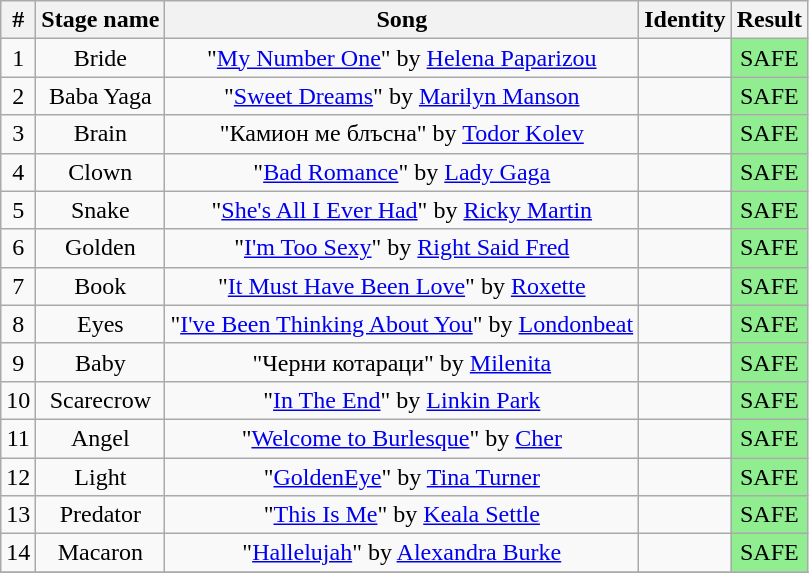<table class="wikitable plainrowheaders" style="text-align: center;">
<tr>
<th>#</th>
<th>Stage name</th>
<th>Song</th>
<th>Identity</th>
<th>Result</th>
</tr>
<tr>
<td>1</td>
<td>Bride</td>
<td>"<a href='#'>My Number One</a>" by <a href='#'>Helena Paparizou</a></td>
<td></td>
<td bgcolor="lightgreen">SAFE</td>
</tr>
<tr>
<td>2</td>
<td>Baba Yaga</td>
<td>"<a href='#'>Sweet Dreams</a>" by <a href='#'>Marilyn Manson</a></td>
<td></td>
<td bgcolor="lightgreen">SAFE</td>
</tr>
<tr>
<td>3</td>
<td>Brain</td>
<td>"Камион ме блъсна" by <a href='#'>Todor Kolev</a></td>
<td></td>
<td bgcolor="lightgreen">SAFE</td>
</tr>
<tr>
<td>4</td>
<td>Clown</td>
<td>"<a href='#'>Bad Romance</a>" by <a href='#'>Lady Gaga</a></td>
<td></td>
<td bgcolor="lightgreen">SAFE</td>
</tr>
<tr>
<td>5</td>
<td>Snake</td>
<td>"<a href='#'>She's All I Ever Had</a>" by <a href='#'>Ricky Martin</a></td>
<td></td>
<td bgcolor="lightgreen">SAFE</td>
</tr>
<tr>
<td>6</td>
<td>Golden</td>
<td>"<a href='#'>I'm Too Sexy</a>" by <a href='#'>Right Said Fred</a></td>
<td></td>
<td bgcolor="lightgreen">SAFE</td>
</tr>
<tr>
<td>7</td>
<td>Book</td>
<td>"<a href='#'>It Must Have Been Love</a>" by <a href='#'>Roxette</a></td>
<td></td>
<td bgcolor="lightgreen">SAFE</td>
</tr>
<tr>
<td>8</td>
<td>Eyes</td>
<td>"<a href='#'>I've Been Thinking About You</a>" by <a href='#'>Londonbeat</a></td>
<td></td>
<td bgcolor="lightgreen">SAFE</td>
</tr>
<tr>
<td>9</td>
<td>Baby</td>
<td>"Черни котараци" by <a href='#'>Milenita</a></td>
<td></td>
<td bgcolor="lightgreen">SAFE</td>
</tr>
<tr>
<td>10</td>
<td>Scarecrow</td>
<td>"<a href='#'>In The End</a>" by <a href='#'>Linkin Park</a></td>
<td></td>
<td bgcolor="lightgreen">SAFE</td>
</tr>
<tr>
<td>11</td>
<td>Angel</td>
<td>"<a href='#'>Welcome to Burlesque</a>" by <a href='#'>Cher</a></td>
<td></td>
<td bgcolor="lightgreen">SAFE</td>
</tr>
<tr>
<td>12</td>
<td>Light</td>
<td>"<a href='#'>GoldenEye</a>" by <a href='#'>Tina Turner</a></td>
<td></td>
<td bgcolor="lightgreen">SAFE</td>
</tr>
<tr>
<td>13</td>
<td>Predator</td>
<td>"<a href='#'>This Is Me</a>" by <a href='#'>Keala Settle</a></td>
<td></td>
<td bgcolor="lightgreen">SAFE</td>
</tr>
<tr>
<td>14</td>
<td>Macaron</td>
<td>"<a href='#'>Hallelujah</a>" by <a href='#'>Alexandra Burke</a></td>
<td></td>
<td bgcolor="lightgreen">SAFE</td>
</tr>
<tr>
</tr>
</table>
